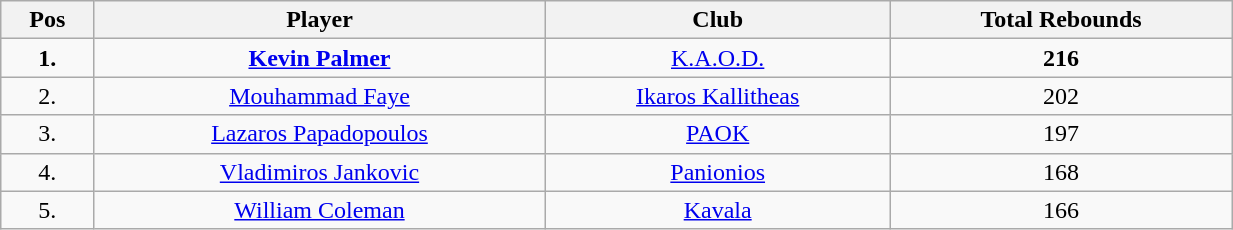<table class="wikitable" style="text-align: center;" width="65%">
<tr>
<th>Pos</th>
<th>Player</th>
<th>Club</th>
<th>Total Rebounds</th>
</tr>
<tr>
<td align="center"><strong>1.</strong></td>
<td> <strong><a href='#'>Kevin Palmer</a></strong></td>
<td><a href='#'>K.A.O.D.</a></td>
<td align="center"><strong>216</strong></td>
</tr>
<tr>
<td align="center">2.</td>
<td> <a href='#'>Mouhammad Faye</a></td>
<td><a href='#'>Ikaros Kallitheas</a></td>
<td align="center">202</td>
</tr>
<tr>
<td align="center">3.</td>
<td> <a href='#'>Lazaros Papadopoulos</a></td>
<td><a href='#'>PAOK</a></td>
<td align="center">197</td>
</tr>
<tr>
<td align="center">4.</td>
<td> <a href='#'>Vladimiros Jankovic</a></td>
<td><a href='#'>Panionios</a></td>
<td align="center">168</td>
</tr>
<tr>
<td align="center">5.</td>
<td> <a href='#'>William Coleman</a></td>
<td><a href='#'>Kavala</a></td>
<td align="center">166</td>
</tr>
</table>
